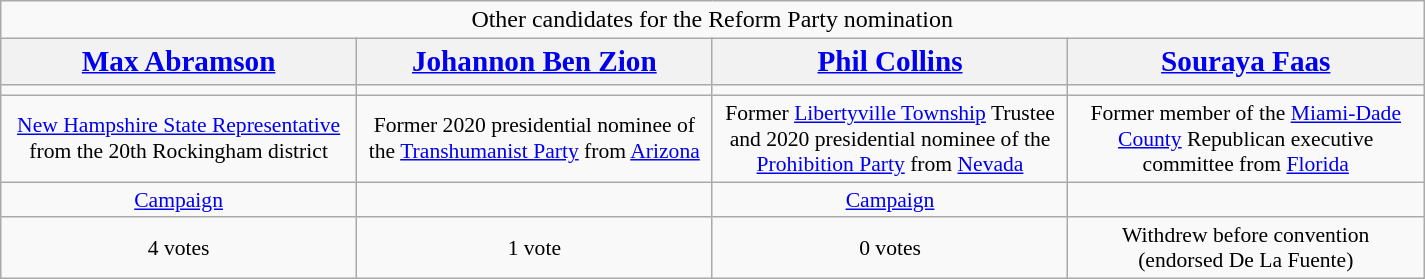<table class="wikitable mw-collapsible mw-collapsed" style="font-size:90%; text-align:center">
<tr>
<td colspan=4 style=font-size:111%>Other candidates for the Reform Party nomination</td>
</tr>
<tr style=font-size:135%>
<th><a href='#'>Max Abramson</a></th>
<th><a href='#'>Johannon Ben Zion</a></th>
<th><a href='#'>Phil Collins</a></th>
<th><a href='#'>Souraya Faas</a></th>
</tr>
<tr>
<td></td>
<td></td>
<td></td>
<td></td>
</tr>
<tr>
<td style=width:16em><a href='#'>New Hampshire State Representative</a> from the 20th Rockingham district</td>
<td style=width:16em>Former 2020 presidential nominee of the <a href='#'>Transhumanist Party</a> from <a href='#'>Arizona</a></td>
<td style=width:16em>Former <a href='#'>Libertyville Township</a> Trustee and 2020 presidential nominee of the <a href='#'>Prohibition Party</a> from <a href='#'>Nevada</a></td>
<td style=width:16em>Former member of the <a href='#'>Miami-Dade County</a> Republican executive committee from <a href='#'>Florida</a></td>
</tr>
<tr>
<td><a href='#'>Campaign</a></td>
<td></td>
<td><a href='#'>Campaign</a></td>
<td></td>
</tr>
<tr>
<td>4 votes</td>
<td>1 vote</td>
<td>0 votes</td>
<td>Withdrew before convention<br>(endorsed De La Fuente)</td>
</tr>
</table>
